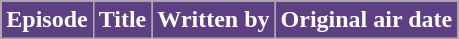<table class="wikitable plainrowheaders">
<tr>
<th style="background-color: #5E3F83; color: #FFFFFF;">Episode</th>
<th style="background-color: #5E3F83; color: #FFFFFF;">Title</th>
<th style="background-color: #5E3F83; color: #FFFFFF;">Written by</th>
<th style="background-color: #5E3F83; color: #FFFFFF;">Original air date<br>











</th>
</tr>
</table>
